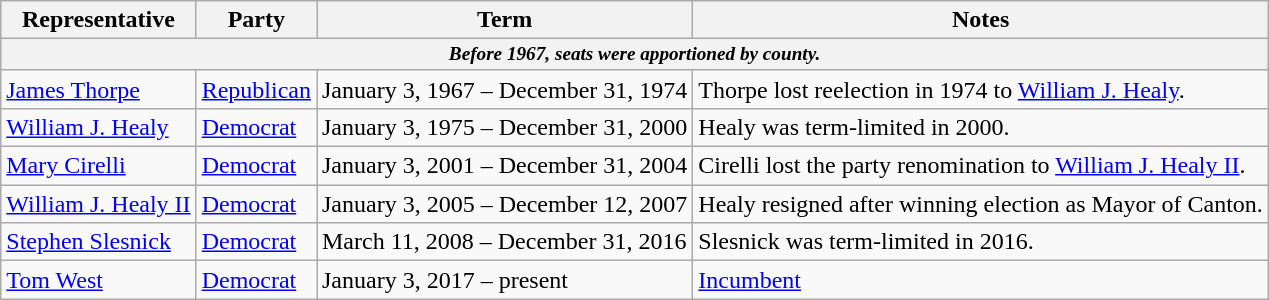<table class=wikitable>
<tr valign=bottom>
<th>Representative</th>
<th>Party</th>
<th>Term</th>
<th>Notes</th>
</tr>
<tr>
<th colspan=5 style="font-size: 80%;"><em>Before 1967, seats were apportioned by county.</em></th>
</tr>
<tr>
<td><a href='#'>James Thorpe</a></td>
<td><a href='#'>Republican</a></td>
<td>January 3, 1967 – December 31, 1974</td>
<td>Thorpe lost reelection in 1974 to <a href='#'>William J. Healy</a>.</td>
</tr>
<tr>
<td><a href='#'>William J. Healy</a></td>
<td><a href='#'>Democrat</a></td>
<td>January 3, 1975 – December 31, 2000</td>
<td>Healy was term-limited in 2000.</td>
</tr>
<tr>
<td><a href='#'>Mary Cirelli</a></td>
<td><a href='#'>Democrat</a></td>
<td>January 3, 2001 – December 31, 2004</td>
<td>Cirelli lost the party renomination to <a href='#'>William J. Healy II</a>.</td>
</tr>
<tr>
<td><a href='#'>William J. Healy II</a></td>
<td><a href='#'>Democrat</a></td>
<td>January 3, 2005 – December 12, 2007</td>
<td>Healy resigned after winning election as Mayor of Canton.</td>
</tr>
<tr>
<td><a href='#'>Stephen Slesnick</a></td>
<td><a href='#'>Democrat</a></td>
<td>March 11, 2008 – December 31, 2016</td>
<td>Slesnick was term-limited in 2016.</td>
</tr>
<tr>
<td><a href='#'>Tom West</a></td>
<td><a href='#'>Democrat</a></td>
<td>January 3, 2017 – present</td>
<td><a href='#'>Incumbent</a></td>
</tr>
</table>
